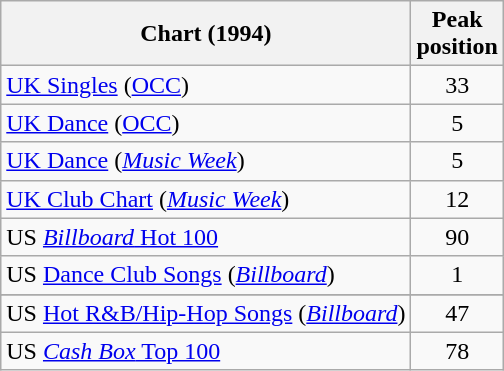<table class="wikitable sortable">
<tr>
<th>Chart (1994)</th>
<th>Peak<br>position</th>
</tr>
<tr>
<td><a href='#'>UK Singles</a> (<a href='#'>OCC</a>)</td>
<td align="center">33</td>
</tr>
<tr>
<td><a href='#'>UK Dance</a> (<a href='#'>OCC</a>)</td>
<td align="center">5</td>
</tr>
<tr>
<td><a href='#'>UK Dance</a> (<em><a href='#'>Music Week</a></em>)</td>
<td align="center">5</td>
</tr>
<tr>
<td><a href='#'>UK Club Chart</a> (<em><a href='#'>Music Week</a></em>)</td>
<td align="center">12</td>
</tr>
<tr>
<td>US <a href='#'><em>Billboard</em> Hot 100</a></td>
<td align="center">90</td>
</tr>
<tr>
<td>US <a href='#'>Dance Club Songs</a> (<a href='#'><em>Billboard</em></a>)</td>
<td align="center">1</td>
</tr>
<tr>
</tr>
<tr>
<td>US <a href='#'>Hot R&B/Hip-Hop Songs</a> (<a href='#'><em>Billboard</em></a>)</td>
<td align="center">47</td>
</tr>
<tr>
<td>US <a href='#'><em>Cash Box</em> Top 100</a></td>
<td align="center">78</td>
</tr>
</table>
